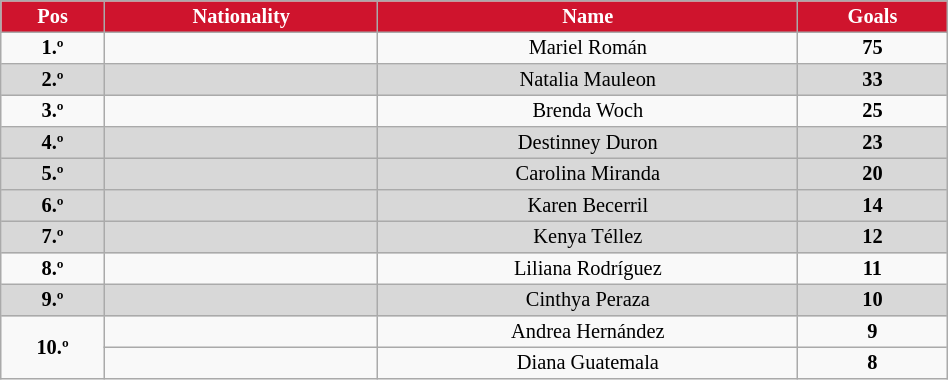<table align=center border=1 width=50% cellpadding="2" cellspacing="0" style="background: #f9f9f9; border: 1px #aaa solid; border-collapse: collapse; font-size: 85%; text-align: center;">
<tr style="color:White; background:#cf142d">
<th>Pos</th>
<th>Nationality</th>
<th>Name</th>
<th>Goals</th>
</tr>
<tr>
<td><strong>1.º</strong></td>
<td></td>
<td>Mariel Román</td>
<td><strong>75</strong></td>
</tr>
<tr style="background:#D8D8D8	">
<td><strong>2.º</strong></td>
<td></td>
<td>Natalia Mauleon</td>
<td><strong>33</strong></td>
</tr>
<tr>
<td><strong>3.º</strong></td>
<td></td>
<td>Brenda Woch</td>
<td><strong>25</strong></td>
</tr>
<tr style="background:#D8D8D8	">
<td><strong>4.º</strong></td>
<td></td>
<td>Destinney Duron</td>
<td><strong>23</strong></td>
</tr>
<tr style="background:#D8D8D8	">
<td><strong>5.º</strong></td>
<td></td>
<td>Carolina Miranda</td>
<td><strong>20</strong></td>
</tr>
<tr style="background:#D8D8D8	">
<td><strong>6.º</strong></td>
<td></td>
<td>Karen Becerril</td>
<td><strong>14</strong></td>
</tr>
<tr style="background:#D8D8D8	">
<td><strong>7.º</strong></td>
<td></td>
<td>Kenya Téllez</td>
<td><strong>12</strong></td>
</tr>
<tr>
<td><strong>8.º</strong></td>
<td></td>
<td>Liliana Rodríguez</td>
<td><strong>11</strong></td>
</tr>
<tr style="background:#D8D8D8	">
<td><strong>9.º</strong></td>
<td></td>
<td>Cinthya Peraza</td>
<td><strong>10</strong></td>
</tr>
<tr>
<td rowspan=2><strong>10.º</strong></td>
<td></td>
<td>Andrea Hernández</td>
<td><strong>9</strong></td>
</tr>
<tr>
<td></td>
<td>Diana Guatemala</td>
<td><strong>8</strong></td>
</tr>
</table>
